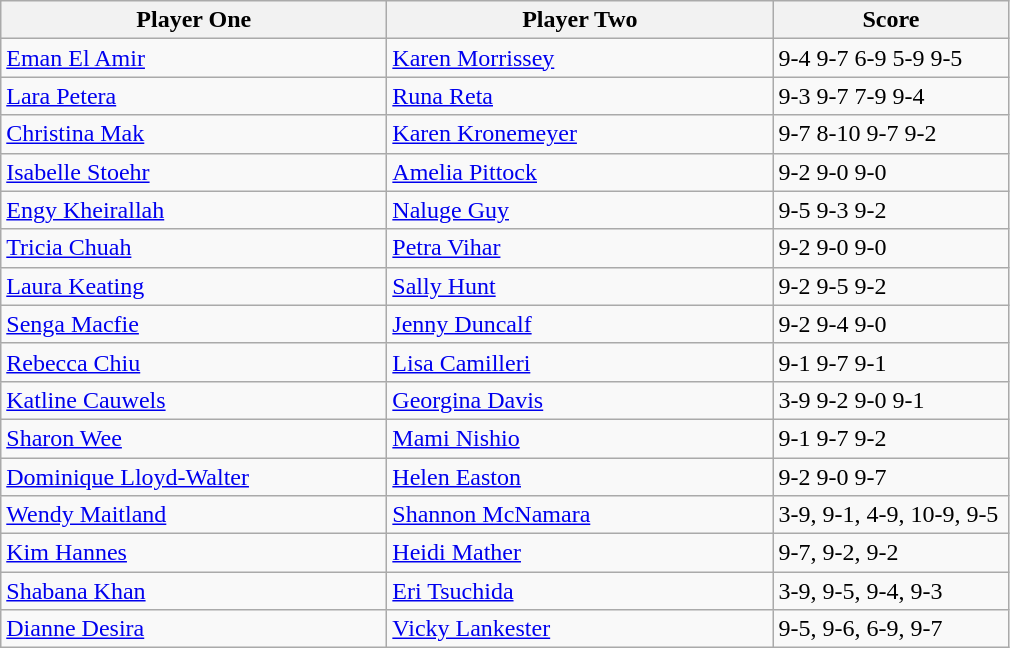<table class="wikitable">
<tr>
<th width=250>Player One</th>
<th width=250>Player Two</th>
<th width=150>Score</th>
</tr>
<tr>
<td> <a href='#'>Eman El Amir</a></td>
<td> <a href='#'>Karen Morrissey</a></td>
<td>9-4 9-7 6-9 5-9 9-5</td>
</tr>
<tr>
<td> <a href='#'>Lara Petera</a></td>
<td> <a href='#'>Runa Reta</a></td>
<td>9-3 9-7 7-9 9-4</td>
</tr>
<tr>
<td> <a href='#'>Christina Mak</a></td>
<td> <a href='#'>Karen Kronemeyer</a></td>
<td>9-7 8-10 9-7 9-2</td>
</tr>
<tr>
<td> <a href='#'>Isabelle Stoehr</a></td>
<td> <a href='#'>Amelia Pittock</a></td>
<td>9-2 9-0 9-0</td>
</tr>
<tr>
<td> <a href='#'>Engy Kheirallah</a></td>
<td> <a href='#'>Naluge Guy</a></td>
<td>9-5 9-3 9-2</td>
</tr>
<tr>
<td> <a href='#'>Tricia Chuah</a></td>
<td> <a href='#'>Petra Vihar</a></td>
<td>9-2 9-0 9-0</td>
</tr>
<tr>
<td> <a href='#'>Laura Keating</a></td>
<td> <a href='#'>Sally Hunt</a></td>
<td>9-2 9-5 9-2</td>
</tr>
<tr>
<td> <a href='#'>Senga Macfie</a></td>
<td> <a href='#'>Jenny Duncalf</a></td>
<td>9-2 9-4 9-0</td>
</tr>
<tr>
<td> <a href='#'>Rebecca Chiu</a></td>
<td> <a href='#'>Lisa Camilleri</a></td>
<td>9-1 9-7 9-1</td>
</tr>
<tr>
<td> <a href='#'>Katline Cauwels</a></td>
<td> <a href='#'>Georgina Davis</a></td>
<td>3-9 9-2 9-0 9-1</td>
</tr>
<tr>
<td> <a href='#'>Sharon Wee</a></td>
<td> <a href='#'>Mami Nishio</a></td>
<td>9-1 9-7 9-2</td>
</tr>
<tr>
<td> <a href='#'>Dominique Lloyd-Walter</a></td>
<td> <a href='#'>Helen Easton</a></td>
<td>9-2 9-0 9-7</td>
</tr>
<tr>
<td> <a href='#'>Wendy Maitland</a></td>
<td> <a href='#'>Shannon McNamara</a></td>
<td>3-9, 9-1, 4-9, 10-9, 9-5</td>
</tr>
<tr>
<td> <a href='#'>Kim Hannes</a></td>
<td> <a href='#'>Heidi Mather</a></td>
<td>9-7, 9-2, 9-2</td>
</tr>
<tr>
<td> <a href='#'>Shabana Khan</a></td>
<td> <a href='#'>Eri Tsuchida</a></td>
<td>3-9, 9-5, 9-4, 9-3</td>
</tr>
<tr>
<td> <a href='#'>Dianne Desira</a></td>
<td> <a href='#'>Vicky Lankester</a></td>
<td>9-5, 9-6, 6-9, 9-7</td>
</tr>
</table>
